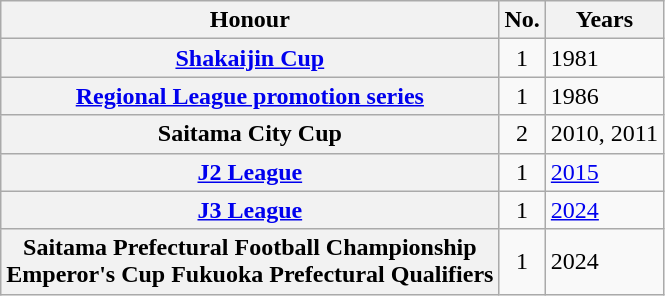<table class="wikitable plainrowheaders">
<tr>
<th scope=col>Honour</th>
<th scope=col>No.</th>
<th scope=col>Years</th>
</tr>
<tr>
<th scope=row><a href='#'>Shakaijin Cup</a></th>
<td style="text-align:center">1</td>
<td>1981</td>
</tr>
<tr>
<th scope=row><a href='#'>Regional League promotion series</a></th>
<td style="text-align:center">1</td>
<td>1986</td>
</tr>
<tr>
<th scope="row">Saitama City Cup</th>
<td style="text-align:center">2</td>
<td>2010, 2011</td>
</tr>
<tr>
<th scope=row><a href='#'>J2 League</a></th>
<td style="text-align:center">1</td>
<td><a href='#'>2015</a></td>
</tr>
<tr>
<th scope="row"><a href='#'>J3 League</a></th>
<td style="text-align:center">1</td>
<td><a href='#'>2024</a></td>
</tr>
<tr>
<th scope="row">Saitama Prefectural Football Championship <br> Emperor's Cup Fukuoka Prefectural Qualifiers</th>
<td style="text-align:center">1</td>
<td>2024</td>
</tr>
</table>
